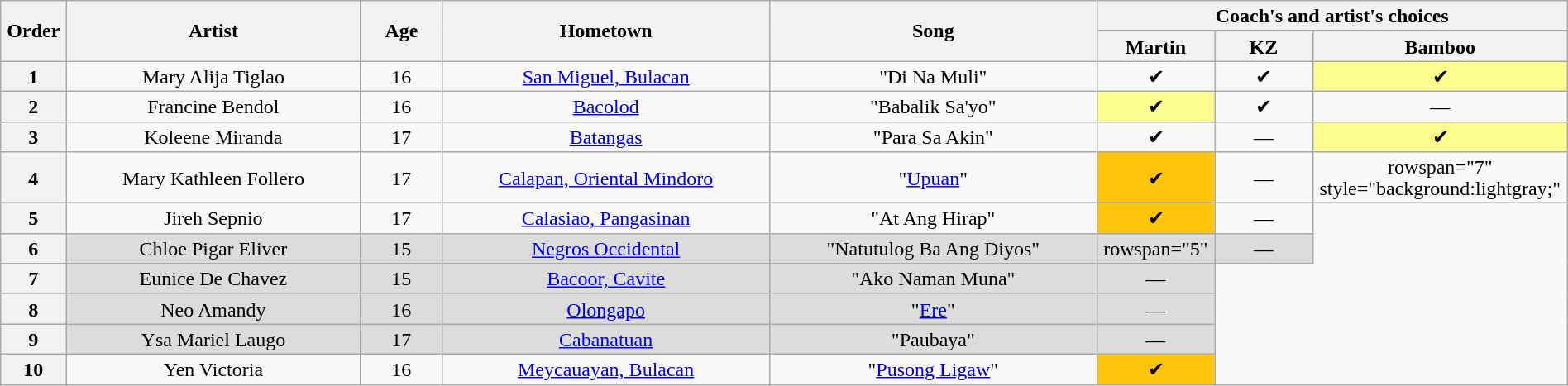<table class="wikitable" style="text-align:center; line-height:17px; width:100%">
<tr>
<th rowspan="2" scope="col" style="width:04%">Order</th>
<th rowspan="2" scope="col" style="width:18%">Artist</th>
<th rowspan="2" scope="col" style="width:05%">Age</th>
<th rowspan="2" scope="col" style="width:20%">Hometown</th>
<th rowspan="2" scope="col" style="width:20%">Song</th>
<th colspan="3">Coach's and artist's choices</th>
</tr>
<tr>
<th style="width:06%">Martin</th>
<th style="width:06%">KZ</th>
<th style="width:06%">Bamboo</th>
</tr>
<tr>
<th>1</th>
<td>Mary Alija Tiglao</td>
<td>16</td>
<td><a href='#'>San Miguel, Bulacan</a></td>
<td>"Di Na Muli"</td>
<td>✔</td>
<td>✔</td>
<td style="background:#fdfc8f;">✔</td>
</tr>
<tr>
<th>2</th>
<td>Francine Bendol</td>
<td>16</td>
<td><a href='#'>Bacolod</a></td>
<td>"Babalik Sa'yo"</td>
<td style="background:#fdfc8f;">✔</td>
<td>✔</td>
<td>—</td>
</tr>
<tr>
<th>3</th>
<td>Koleene Miranda</td>
<td>17</td>
<td><a href='#'>Batangas</a></td>
<td>"Para Sa Akin"</td>
<td>✔</td>
<td>—</td>
<td style="background:#fdfc8f;">✔</td>
</tr>
<tr>
<th>4</th>
<td>Mary Kathleen Follero</td>
<td>17</td>
<td><a href='#'>Calapan, Oriental Mindoro</a></td>
<td>"<a href='#'>Upuan</a>"</td>
<td style="background:#FFC40C;">✔</td>
<td>—</td>
<td>rowspan="7" style="background:lightgray;" </td>
</tr>
<tr>
<th>5</th>
<td>Jireh Sepnio</td>
<td>17</td>
<td><a href='#'>Calasiao, Pangasinan</a></td>
<td>"At Ang Hirap"</td>
<td style="background:#FFC40C;">✔</td>
<td>—</td>
</tr>
<tr style="background:#DCDCDC;" |>
<th>6</th>
<td>Chloe Pigar Eliver</td>
<td>15</td>
<td><a href='#'>Negros Occidental</a></td>
<td>"Natutulog Ba Ang Diyos"</td>
<td>rowspan="5" </td>
<td>—</td>
</tr>
<tr style="background:#DCDCDC;" |>
<th>7</th>
<td>Eunice De Chavez</td>
<td>15</td>
<td><a href='#'>Bacoor, Cavite</a></td>
<td>"Ako Naman Muna"</td>
<td>—</td>
</tr>
<tr style="background:#DCDCDC;" |>
<th>8</th>
<td>Neo Amandy</td>
<td>16</td>
<td><a href='#'>Olongapo</a></td>
<td>"<a href='#'>Ere</a>"</td>
<td>—</td>
</tr>
<tr style="background:#DCDCDC;" |>
<th>9</th>
<td>Ysa Mariel Laugo</td>
<td>17</td>
<td><a href='#'>Cabanatuan</a></td>
<td>"Paubaya"</td>
<td>—</td>
</tr>
<tr>
<th>10</th>
<td>Yen Victoria</td>
<td>16</td>
<td><a href='#'>Meycauayan, Bulacan</a></td>
<td>"<a href='#'>Pusong Ligaw</a>"</td>
<td style="background:#FFC40C;">✔</td>
</tr>
</table>
